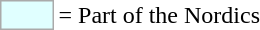<table>
<tr>
<td style="background:lightcyan; border:1px solid #aaa; width:2em;"></td>
<td>= Part of the Nordics</td>
</tr>
</table>
